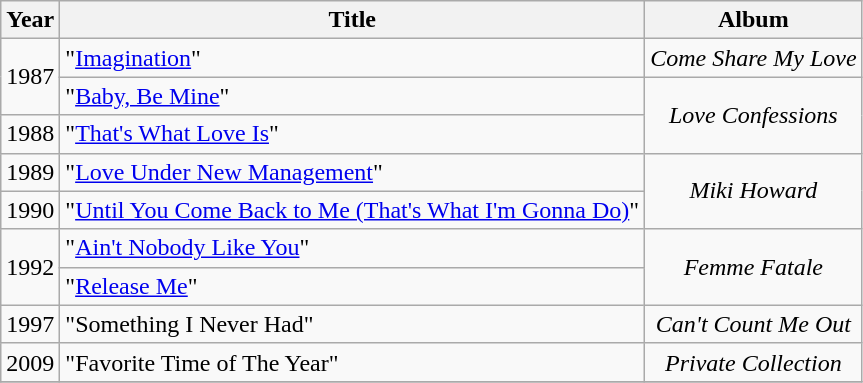<table class="wikitable" style="text-align:center;">
<tr>
<th>Year</th>
<th>Title</th>
<th>Album</th>
</tr>
<tr>
<td rowspan="2">1987</td>
<td style="text-align:left;">"<a href='#'>Imagination</a>"</td>
<td style="text-align:center;" rowspan="1"><em>Come Share My Love</em></td>
</tr>
<tr>
<td style="text-align:left;">"<a href='#'>Baby, Be Mine</a>"</td>
<td style="text-align:center;" rowspan="2"><em>Love Confessions</em></td>
</tr>
<tr>
<td>1988</td>
<td style="text-align:left;">"<a href='#'>That's What Love Is</a>" </td>
</tr>
<tr>
<td rowspan="1">1989</td>
<td style="text-align:left;">"<a href='#'>Love Under New Management</a>"</td>
<td style="text-align:center;" rowspan="2"><em>Miki Howard</em></td>
</tr>
<tr>
<td rowspan="1">1990</td>
<td style="text-align:left;">"<a href='#'>Until You Come Back to Me (That's What I'm Gonna Do)</a>"</td>
</tr>
<tr>
<td rowspan="2">1992</td>
<td style="text-align:left;">"<a href='#'>Ain't Nobody Like You</a>"</td>
<td style="text-align:center;" rowspan="2"><em>Femme Fatale</em></td>
</tr>
<tr>
<td style="text-align:left;">"<a href='#'>Release Me</a>"</td>
</tr>
<tr>
<td>1997</td>
<td style="text-align:left;">"Something I Never Had"</td>
<td style="text-align:center;"><em>Can't Count Me Out</em></td>
</tr>
<tr>
<td>2009</td>
<td style="text-align:left;">"Favorite Time of The Year"</td>
<td style="text-align:center;"><em>Private Collection</em></td>
</tr>
<tr>
</tr>
</table>
